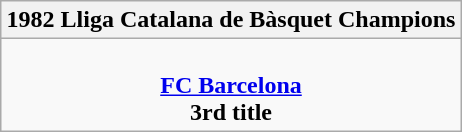<table class=wikitable style="text-align:center; margin:auto">
<tr>
<th>1982 Lliga Catalana de Bàsquet Champions</th>
</tr>
<tr>
<td> <br> <strong><a href='#'>FC Barcelona</a></strong> <br> <strong>3rd title</strong></td>
</tr>
</table>
